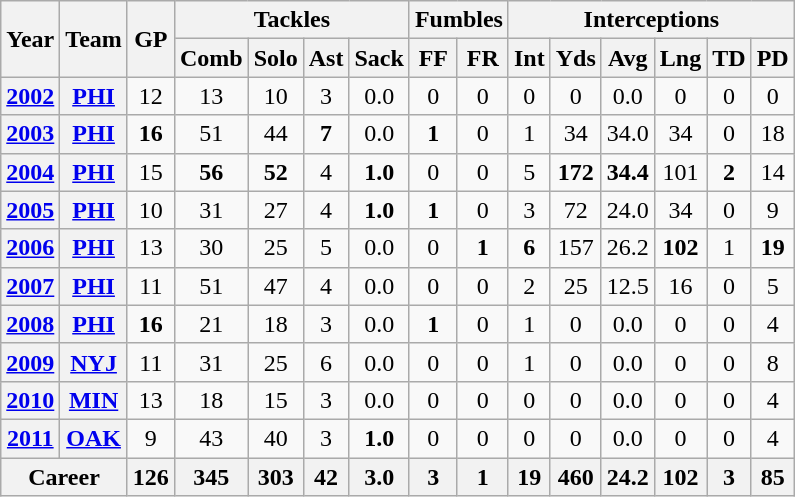<table class="wikitable" style="text-align:center">
<tr>
<th rowspan="2">Year</th>
<th rowspan="2">Team</th>
<th rowspan="2">GP</th>
<th colspan="4">Tackles</th>
<th colspan="2">Fumbles</th>
<th colspan="6">Interceptions</th>
</tr>
<tr>
<th>Comb</th>
<th>Solo</th>
<th>Ast</th>
<th>Sack</th>
<th>FF</th>
<th>FR</th>
<th>Int</th>
<th>Yds</th>
<th>Avg</th>
<th>Lng</th>
<th>TD</th>
<th>PD</th>
</tr>
<tr>
<th><a href='#'>2002</a></th>
<th><a href='#'>PHI</a></th>
<td>12</td>
<td>13</td>
<td>10</td>
<td>3</td>
<td>0.0</td>
<td>0</td>
<td>0</td>
<td>0</td>
<td>0</td>
<td>0.0</td>
<td>0</td>
<td>0</td>
<td>0</td>
</tr>
<tr>
<th><a href='#'>2003</a></th>
<th><a href='#'>PHI</a></th>
<td><strong>16</strong></td>
<td>51</td>
<td>44</td>
<td><strong>7</strong></td>
<td>0.0</td>
<td><strong>1</strong></td>
<td>0</td>
<td>1</td>
<td>34</td>
<td>34.0</td>
<td>34</td>
<td>0</td>
<td>18</td>
</tr>
<tr>
<th><a href='#'>2004</a></th>
<th><a href='#'>PHI</a></th>
<td>15</td>
<td><strong>56</strong></td>
<td><strong>52</strong></td>
<td>4</td>
<td><strong>1.0</strong></td>
<td>0</td>
<td>0</td>
<td>5</td>
<td><strong>172</strong></td>
<td><strong>34.4</strong></td>
<td>101</td>
<td><strong>2</strong></td>
<td>14</td>
</tr>
<tr>
<th><a href='#'>2005</a></th>
<th><a href='#'>PHI</a></th>
<td>10</td>
<td>31</td>
<td>27</td>
<td>4</td>
<td><strong>1.0</strong></td>
<td><strong>1</strong></td>
<td>0</td>
<td>3</td>
<td>72</td>
<td>24.0</td>
<td>34</td>
<td>0</td>
<td>9</td>
</tr>
<tr>
<th><a href='#'>2006</a></th>
<th><a href='#'>PHI</a></th>
<td>13</td>
<td>30</td>
<td>25</td>
<td>5</td>
<td>0.0</td>
<td>0</td>
<td><strong>1</strong></td>
<td><strong>6</strong></td>
<td>157</td>
<td>26.2</td>
<td><strong>102</strong></td>
<td>1</td>
<td><strong>19</strong></td>
</tr>
<tr>
<th><a href='#'>2007</a></th>
<th><a href='#'>PHI</a></th>
<td>11</td>
<td>51</td>
<td>47</td>
<td>4</td>
<td>0.0</td>
<td>0</td>
<td>0</td>
<td>2</td>
<td>25</td>
<td>12.5</td>
<td>16</td>
<td>0</td>
<td>5</td>
</tr>
<tr>
<th><a href='#'>2008</a></th>
<th><a href='#'>PHI</a></th>
<td><strong>16</strong></td>
<td>21</td>
<td>18</td>
<td>3</td>
<td>0.0</td>
<td><strong>1</strong></td>
<td>0</td>
<td>1</td>
<td>0</td>
<td>0.0</td>
<td>0</td>
<td>0</td>
<td>4</td>
</tr>
<tr>
<th><a href='#'>2009</a></th>
<th><a href='#'>NYJ</a></th>
<td>11</td>
<td>31</td>
<td>25</td>
<td>6</td>
<td>0.0</td>
<td>0</td>
<td>0</td>
<td>1</td>
<td>0</td>
<td>0.0</td>
<td>0</td>
<td>0</td>
<td>8</td>
</tr>
<tr>
<th><a href='#'>2010</a></th>
<th><a href='#'>MIN</a></th>
<td>13</td>
<td>18</td>
<td>15</td>
<td>3</td>
<td>0.0</td>
<td>0</td>
<td>0</td>
<td>0</td>
<td>0</td>
<td>0.0</td>
<td>0</td>
<td>0</td>
<td>4</td>
</tr>
<tr>
<th><a href='#'>2011</a></th>
<th><a href='#'>OAK</a></th>
<td>9</td>
<td>43</td>
<td>40</td>
<td>3</td>
<td><strong>1.0</strong></td>
<td>0</td>
<td>0</td>
<td>0</td>
<td>0</td>
<td>0.0</td>
<td>0</td>
<td>0</td>
<td>4</td>
</tr>
<tr>
<th colspan="2">Career</th>
<th>126</th>
<th>345</th>
<th>303</th>
<th>42</th>
<th>3.0</th>
<th>3</th>
<th>1</th>
<th>19</th>
<th>460</th>
<th>24.2</th>
<th>102</th>
<th>3</th>
<th>85</th>
</tr>
</table>
